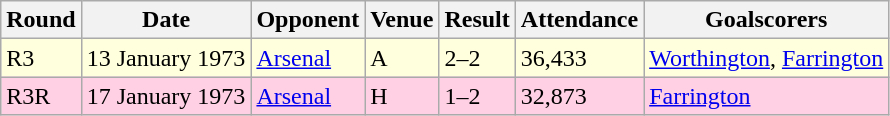<table class="wikitable">
<tr>
<th>Round</th>
<th>Date</th>
<th>Opponent</th>
<th>Venue</th>
<th>Result</th>
<th>Attendance</th>
<th>Goalscorers</th>
</tr>
<tr style="background-color: #ffffdd;">
<td>R3</td>
<td>13 January 1973</td>
<td><a href='#'>Arsenal</a></td>
<td>A</td>
<td>2–2</td>
<td>36,433</td>
<td><a href='#'>Worthington</a>, <a href='#'>Farrington</a></td>
</tr>
<tr style="background-color: #ffd0e3;">
<td>R3R</td>
<td>17 January 1973</td>
<td><a href='#'>Arsenal</a></td>
<td>H</td>
<td>1–2</td>
<td>32,873</td>
<td><a href='#'>Farrington</a></td>
</tr>
</table>
